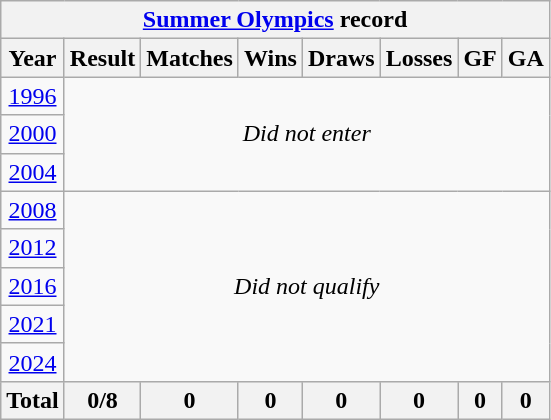<table class="wikitable" style="text-align: center;">
<tr>
<th colspan=10><a href='#'>Summer Olympics</a> record</th>
</tr>
<tr>
<th>Year</th>
<th>Result</th>
<th>Matches</th>
<th>Wins</th>
<th>Draws</th>
<th>Losses</th>
<th>GF</th>
<th>GA</th>
</tr>
<tr>
<td> <a href='#'>1996</a></td>
<td rowspan=3 colspan=8><em>Did not enter</em></td>
</tr>
<tr>
<td> <a href='#'>2000</a></td>
</tr>
<tr>
<td> <a href='#'>2004</a></td>
</tr>
<tr>
<td> <a href='#'>2008</a></td>
<td rowspan=5 colspan=8><em>Did not qualify</em></td>
</tr>
<tr>
<td> <a href='#'>2012</a></td>
</tr>
<tr>
<td> <a href='#'>2016</a></td>
</tr>
<tr>
<td> <a href='#'>2021</a></td>
</tr>
<tr>
<td> <a href='#'>2024</a></td>
</tr>
<tr>
<th>Total</th>
<th>0/8</th>
<th>0</th>
<th>0</th>
<th>0</th>
<th>0</th>
<th>0</th>
<th>0</th>
</tr>
</table>
